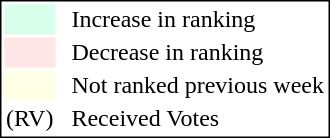<table style="border:1px solid black;">
<tr>
<td style="background:#D8FFEB; width:20px;"></td>
<td> </td>
<td>Increase in ranking</td>
</tr>
<tr>
<td style="background:#FFE6E6; width:20px;"></td>
<td> </td>
<td>Decrease in ranking</td>
</tr>
<tr>
<td style="background:#FFFFE6; width:20px;"></td>
<td> </td>
<td>Not ranked previous week</td>
</tr>
<tr>
<td>(RV)</td>
<td> </td>
<td>Received Votes</td>
</tr>
</table>
